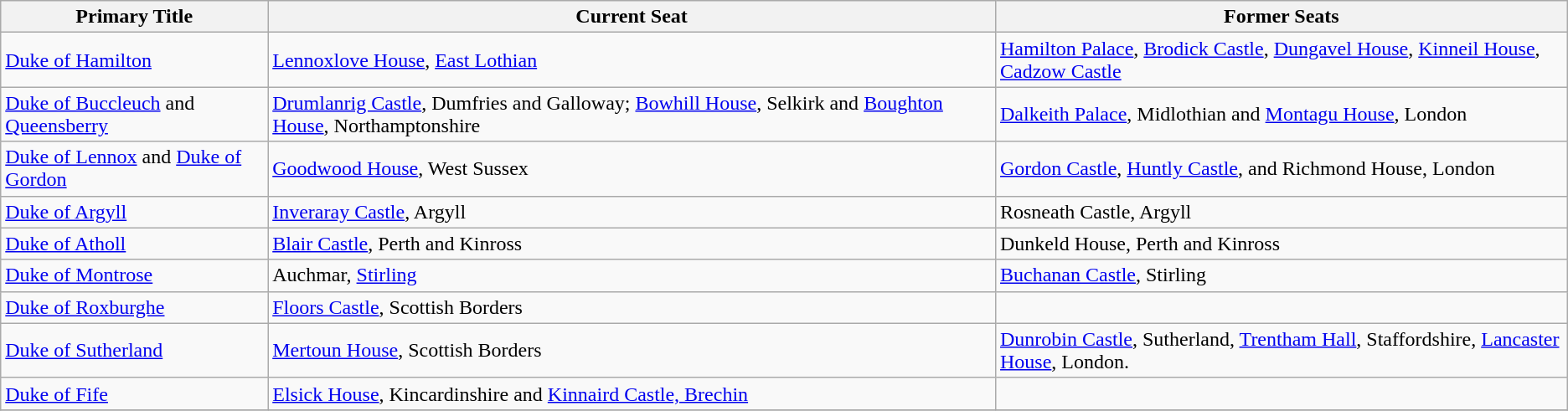<table class="wikitable" style="text-align:left">
<tr>
<th>Primary Title</th>
<th>Current Seat</th>
<th>Former Seats</th>
</tr>
<tr>
<td><a href='#'>Duke of Hamilton</a></td>
<td><a href='#'>Lennoxlove House</a>, <a href='#'>East Lothian</a></td>
<td><a href='#'>Hamilton Palace</a>, <a href='#'>Brodick Castle</a>, <a href='#'>Dungavel House</a>, <a href='#'>Kinneil House</a>, <a href='#'>Cadzow Castle</a></td>
</tr>
<tr>
<td><a href='#'>Duke of Buccleuch</a> and <a href='#'>Queensberry</a></td>
<td><a href='#'>Drumlanrig Castle</a>, Dumfries and Galloway; <a href='#'>Bowhill House</a>, Selkirk and <a href='#'>Boughton House</a>, Northamptonshire</td>
<td><a href='#'>Dalkeith Palace</a>, Midlothian and <a href='#'>Montagu House</a>, London</td>
</tr>
<tr>
<td><a href='#'>Duke of Lennox</a> and <a href='#'>Duke of Gordon</a></td>
<td><a href='#'>Goodwood House</a>, West Sussex</td>
<td><a href='#'>Gordon Castle</a>, <a href='#'>Huntly Castle</a>, and Richmond House, London</td>
</tr>
<tr>
<td><a href='#'>Duke of Argyll</a></td>
<td><a href='#'>Inveraray Castle</a>, Argyll</td>
<td>Rosneath Castle, Argyll</td>
</tr>
<tr>
<td><a href='#'>Duke of Atholl</a></td>
<td><a href='#'>Blair Castle</a>, Perth and Kinross</td>
<td>Dunkeld House, Perth and Kinross</td>
</tr>
<tr>
<td><a href='#'>Duke of Montrose</a></td>
<td>Auchmar, <a href='#'>Stirling</a></td>
<td><a href='#'>Buchanan Castle</a>, Stirling</td>
</tr>
<tr>
<td><a href='#'>Duke of Roxburghe</a></td>
<td><a href='#'>Floors Castle</a>, Scottish Borders</td>
<td></td>
</tr>
<tr>
<td><a href='#'>Duke of Sutherland</a></td>
<td><a href='#'>Mertoun House</a>, Scottish Borders</td>
<td><a href='#'>Dunrobin Castle</a>, Sutherland, <a href='#'>Trentham Hall</a>, Staffordshire, <a href='#'>Lancaster House</a>, London.</td>
</tr>
<tr>
<td><a href='#'>Duke of Fife</a></td>
<td><a href='#'>Elsick House</a>, Kincardinshire and <a href='#'>Kinnaird Castle, Brechin</a></td>
<td></td>
</tr>
<tr>
</tr>
</table>
